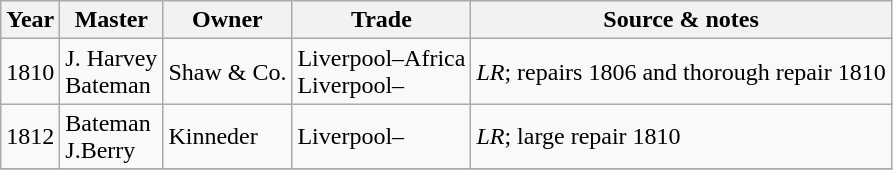<table class="sortable wikitable">
<tr>
<th>Year</th>
<th>Master</th>
<th>Owner</th>
<th>Trade</th>
<th>Source & notes</th>
</tr>
<tr>
<td>1810</td>
<td>J. Harvey<br>Bateman</td>
<td>Shaw & Co.</td>
<td>Liverpool–Africa<br>Liverpool–</td>
<td><em>LR</em>; repairs 1806 and thorough repair 1810</td>
</tr>
<tr>
<td>1812</td>
<td>Bateman<br>J.Berry</td>
<td>Kinneder</td>
<td>Liverpool–</td>
<td><em>LR</em>; large repair 1810</td>
</tr>
<tr>
</tr>
</table>
